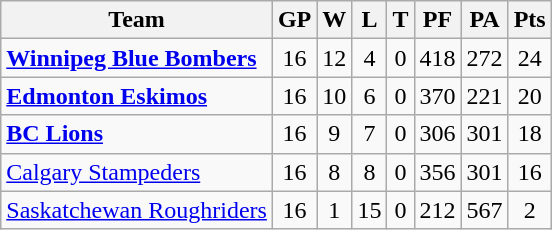<table class="wikitable">
<tr>
<th>Team</th>
<th>GP</th>
<th>W</th>
<th>L</th>
<th>T</th>
<th>PF</th>
<th>PA</th>
<th>Pts</th>
</tr>
<tr align="center">
<td align="left"><strong><a href='#'>Winnipeg Blue Bombers</a></strong></td>
<td>16</td>
<td>12</td>
<td>4</td>
<td>0</td>
<td>418</td>
<td>272</td>
<td>24</td>
</tr>
<tr align="center">
<td align="left"><strong><a href='#'>Edmonton Eskimos</a></strong></td>
<td>16</td>
<td>10</td>
<td>6</td>
<td>0</td>
<td>370</td>
<td>221</td>
<td>20</td>
</tr>
<tr align="center">
<td align="left"><strong><a href='#'>BC Lions</a></strong></td>
<td>16</td>
<td>9</td>
<td>7</td>
<td>0</td>
<td>306</td>
<td>301</td>
<td>18</td>
</tr>
<tr align="center">
<td align="left"><a href='#'>Calgary Stampeders</a></td>
<td>16</td>
<td>8</td>
<td>8</td>
<td>0</td>
<td>356</td>
<td>301</td>
<td>16</td>
</tr>
<tr align="center">
<td align="left"><a href='#'>Saskatchewan Roughriders</a></td>
<td>16</td>
<td>1</td>
<td>15</td>
<td>0</td>
<td>212</td>
<td>567</td>
<td>2</td>
</tr>
</table>
